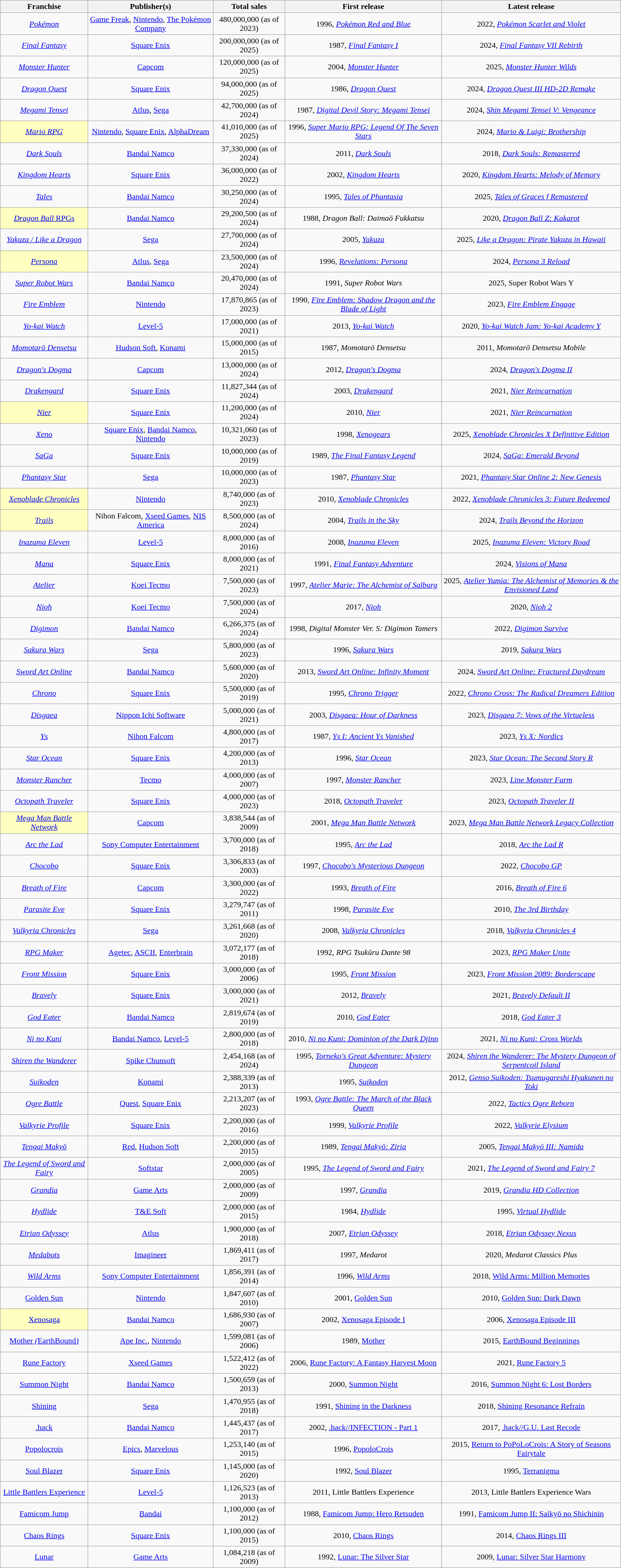<table class="wikitable sortable"  style="text-align:center; width:auto;"|->
<tr>
<th scope="col">Franchise</th>
<th scope="col">Publisher(s)</th>
<th scope="col" data-sort-type="number">Total sales</th>
<th scope="col">First release</th>
<th scope="col">Latest release</th>
</tr>
<tr>
<td><em><a href='#'>Pokémon</a></em></td>
<td><a href='#'>Game Freak</a>, <a href='#'>Nintendo</a>, <a href='#'>The Pokémon Company</a></td>
<td>480,000,000 (as of 2023)</td>
<td>1996, <em><a href='#'>Pokémon Red and Blue</a></em></td>
<td>2022, <em><a href='#'>Pokémon Scarlet and Violet</a></em></td>
</tr>
<tr>
<td><em><a href='#'>Final Fantasy</a></em></td>
<td><a href='#'>Square Enix</a></td>
<td>200,000,000 (as of 2025)</td>
<td>1987, <em><a href='#'>Final Fantasy I</a></em></td>
<td>2024, <em><a href='#'>Final Fantasy VII Rebirth</a></em></td>
</tr>
<tr>
<td><em><a href='#'>Monster Hunter</a></em></td>
<td><a href='#'>Capcom</a></td>
<td>120,000,000 (as of 2025)</td>
<td>2004, <em><a href='#'>Monster Hunter</a></em></td>
<td>2025, <em><a href='#'>Monster Hunter Wilds</a></em></td>
</tr>
<tr>
<td><em><a href='#'>Dragon Quest</a></em></td>
<td><a href='#'>Square Enix</a></td>
<td>94,000,000 (as of 2025)</td>
<td>1986, <em><a href='#'>Dragon Quest</a></em></td>
<td>2024, <em><a href='#'>Dragon Quest III HD-2D Remake</a></em></td>
</tr>
<tr>
<td><em><a href='#'>Megami Tensei</a></em></td>
<td><a href='#'>Atlus</a>, <a href='#'>Sega</a></td>
<td>42,700,000 (as of 2024)</td>
<td>1987, <em><a href='#'>Digital Devil Story: Megami Tensei</a></em></td>
<td>2024, <em><a href='#'>Shin Megami Tensei V: Vengeance</a></em></td>
</tr>
<tr>
<td style="background:#FFFFBF;"><em><a href='#'>Mario RPG</a></em></td>
<td><a href='#'>Nintendo</a>, <a href='#'>Square Enix</a>, <a href='#'>AlphaDream</a></td>
<td>41,010,000 (as of 2025)</td>
<td>1996, <em><a href='#'>Super Mario RPG: Legend Of The Seven Stars</a></em></td>
<td>2024, <em><a href='#'>Mario & Luigi: Brothership</a></em></td>
</tr>
<tr>
<td><em><a href='#'>Dark Souls</a></em></td>
<td><a href='#'>Bandai Namco</a></td>
<td>37,330,000 (as of 2024)</td>
<td>2011, <em><a href='#'>Dark Souls</a></em></td>
<td>2018, <em><a href='#'>Dark Souls: Remastered</a></em></td>
</tr>
<tr>
<td><em><a href='#'>Kingdom Hearts</a></em></td>
<td><a href='#'>Square Enix</a></td>
<td>36,000,000 (as of 2022)</td>
<td>2002, <em><a href='#'>Kingdom Hearts</a></em></td>
<td>2020, <em><a href='#'>Kingdom Hearts: Melody of Memory</a></em></td>
</tr>
<tr>
<td><em><a href='#'>Tales</a></em></td>
<td><a href='#'>Bandai Namco</a></td>
<td>30,250,000 (as of 2024)</td>
<td>1995, <em><a href='#'>Tales of Phantasia</a></em></td>
<td>2025, <em><a href='#'>Tales of Graces f Remastered</a></em></td>
</tr>
<tr>
<td style="background:#FFFFBF;"><a href='#'><em>Dragon Ball</em> RPGs</a></td>
<td><a href='#'>Bandai Namco</a></td>
<td>29,200,500 (as of 2024)</td>
<td>1988, <em>Dragon Ball: Daimaō Fukkatsu</em></td>
<td>2020, <em><a href='#'>Dragon Ball Z: Kakarot</a></em></td>
</tr>
<tr>
<td><em><a href='#'>Yakuza / Like a Dragon</a></em></td>
<td><a href='#'>Sega</a></td>
<td>27,700,000 (as of 2024)</td>
<td>2005, <em><a href='#'>Yakuza</a></em></td>
<td>2025, <em><a href='#'>Like a Dragon: Pirate Yakuza in Hawaii</a></em></td>
</tr>
<tr>
<td style="background:#FFFFBF;"><em><a href='#'>Persona</a></em></td>
<td><a href='#'>Atlus</a>, <a href='#'>Sega</a></td>
<td>23,500,000 (as of 2024)</td>
<td>1996, <em><a href='#'>Revelations: Persona</a></em></td>
<td>2024, <em><a href='#'>Persona 3 Reload</a></em></td>
</tr>
<tr>
<td><em><a href='#'>Super Robot Wars</a></em></td>
<td><a href='#'>Bandai Namco</a></td>
<td>20,470,000 (as of 2024)</td>
<td>1991, <em>Super Robot Wars</em></td>
<td>2025, Super Robot Wars Y</td>
</tr>
<tr>
<td><em><a href='#'>Fire Emblem</a></em></td>
<td><a href='#'>Nintendo</a></td>
<td>17,870,865 (as of 2023)</td>
<td>1990, <em><a href='#'>Fire Emblem: Shadow Dragon and the Blade of Light</a></em></td>
<td>2023, <em><a href='#'>Fire Emblem Engage</a></em></td>
</tr>
<tr>
<td><em><a href='#'>Yo-kai Watch</a></em></td>
<td><a href='#'>Level-5</a></td>
<td>17,000,000 (as of 2021)</td>
<td>2013, <em><a href='#'>Yo-kai Watch</a></em></td>
<td>2020, <em><a href='#'>Yo-kai Watch Jam: Yo-kai Academy Y</a></em></td>
</tr>
<tr>
<td><em><a href='#'>Momotarō Densetsu</a></em></td>
<td><a href='#'>Hudson Soft</a>, <a href='#'>Konami</a></td>
<td>15,000,000 (as of 2015)</td>
<td>1987, <em>Momotarō Densetsu</em></td>
<td>2011, <em>Momotarō Densetsu Mobile</em></td>
</tr>
<tr>
<td><em><a href='#'>Dragon's Dogma</a></em></td>
<td><a href='#'>Capcom</a></td>
<td>13,000,000 (as of 2024)</td>
<td>2012, <em><a href='#'>Dragon's Dogma</a></em></td>
<td>2024, <em><a href='#'>Dragon's Dogma II</a></em></td>
</tr>
<tr>
<td><em><a href='#'>Drakengard</a></em></td>
<td><a href='#'>Square Enix</a></td>
<td>11,827,344 (as of 2024)</td>
<td>2003, <em><a href='#'>Drakengard</a></em></td>
<td>2021, <em><a href='#'>Nier Reincarnation</a></em></td>
</tr>
<tr>
<td style="background:#FFFFBF;"><em><a href='#'>Nier</a></em></td>
<td><a href='#'>Square Enix</a></td>
<td>11,200,000 (as of 2024)</td>
<td>2010, <em><a href='#'>Nier</a></em></td>
<td>2021, <em><a href='#'>Nier Reincarnation</a></em></td>
</tr>
<tr>
<td><em><a href='#'>Xeno</a></em></td>
<td><a href='#'>Square Enix</a>, <a href='#'>Bandai Namco</a>, <a href='#'>Nintendo</a></td>
<td>10,321,060 (as of 2023)</td>
<td>1998, <em><a href='#'>Xenogears</a></em></td>
<td>2025, <em><a href='#'>Xenoblade Chronicles X Definitive Edition</a></em></td>
</tr>
<tr>
<td><em><a href='#'>SaGa</a></em></td>
<td><a href='#'>Square Enix</a></td>
<td>10,000,000 (as of 2019)</td>
<td>1989, <em><a href='#'>The Final Fantasy Legend</a></em></td>
<td>2024, <em><a href='#'>SaGa: Emerald Beyond</a></em></td>
</tr>
<tr>
<td><em><a href='#'>Phantasy Star</a></em></td>
<td><a href='#'>Sega</a></td>
<td>10,000,000 (as of 2023)</td>
<td>1987, <em><a href='#'>Phantasy Star</a></em></td>
<td>2021, <em><a href='#'>Phantasy Star Online 2: New Genesis</a></em></td>
</tr>
<tr>
<td style="background:#FFFFBF;"><em><a href='#'>Xenoblade Chronicles</a></em></td>
<td><a href='#'>Nintendo</a></td>
<td>8,740,000 (as of 2023)</td>
<td>2010, <em><a href='#'>Xenoblade Chronicles</a></em></td>
<td>2022, <em><a href='#'>Xenoblade Chronicles 3: Future Redeemed</a></em></td>
</tr>
<tr>
<td style="background:#FFFFBF;"><em><a href='#'>Trails</a></em></td>
<td>Nihon Falcom, <a href='#'>Xseed Games</a>, <a href='#'>NIS America</a></td>
<td>8,500,000 (as of 2024)</td>
<td>2004, <em><a href='#'>Trails in the Sky</a></em></td>
<td>2024, <em><a href='#'>Trails Beyond the Horizon</a></em></td>
</tr>
<tr>
<td><em><a href='#'>Inazuma Eleven</a></em></td>
<td><a href='#'>Level-5</a></td>
<td>8,000,000 (as of 2016)</td>
<td>2008, <em><a href='#'>Inazuma Eleven</a></em></td>
<td>2025, <em><a href='#'>Inazuma Eleven: Victory Road</a></em></td>
</tr>
<tr>
<td><em><a href='#'>Mana</a></em></td>
<td><a href='#'>Square Enix</a></td>
<td>8,000,000 (as of 2021)</td>
<td>1991, <em><a href='#'>Final Fantasy Adventure</a></em></td>
<td>2024, <em><a href='#'>Visions of Mana</a></em></td>
</tr>
<tr>
<td><em><a href='#'>Atelier</a></em></td>
<td><a href='#'>Koei Tecmo</a></td>
<td>7,500,000 (as of 2023)</td>
<td>1997, <em><a href='#'>Atelier Marie: The Alchemist of Salburg</a></em></td>
<td>2025, <em><a href='#'>Atelier Yumia: The Alchemist of Memories & the Envisioned Land</a></em></td>
</tr>
<tr>
<td><em><a href='#'>Nioh</a></em></td>
<td><a href='#'>Koei Tecmo</a></td>
<td>7,500,000 (as of 2024)</td>
<td>2017, <em><a href='#'>Nioh</a></em></td>
<td>2020, <em><a href='#'>Nioh 2</a></em></td>
</tr>
<tr>
<td><em><a href='#'>Digimon</a></em></td>
<td><a href='#'>Bandai Namco</a></td>
<td>6,266,375 (as of 2024)</td>
<td>1998, <em>Digital Monster Ver. S: Digimon Tamers</em></td>
<td>2022, <em><a href='#'>Digimon Survive</a></em></td>
</tr>
<tr>
<td><em><a href='#'>Sakura Wars</a></em></td>
<td><a href='#'>Sega</a></td>
<td>5,800,000 (as of 2023)</td>
<td>1996, <em><a href='#'>Sakura Wars</a></em></td>
<td>2019, <em><a href='#'>Sakura Wars</a></em></td>
</tr>
<tr>
<td><em><a href='#'>Sword Art Online</a></em></td>
<td><a href='#'>Bandai Namco</a></td>
<td>5,600,000 (as of 2020)</td>
<td>2013, <em><a href='#'>Sword Art Online: Infinity Moment</a></em></td>
<td>2024, <em><a href='#'>Sword Art Online: Fractured Daydream</a></em></td>
</tr>
<tr>
<td><em><a href='#'>Chrono</a></em></td>
<td><a href='#'>Square Enix</a></td>
<td>5,500,000 (as of 2019)</td>
<td>1995, <em><a href='#'>Chrono Trigger</a></em></td>
<td>2022, <em><a href='#'>Chrono Cross: The Radical Dreamers Edition</a></em></td>
</tr>
<tr>
<td><em><a href='#'>Disgaea</a></em></td>
<td><a href='#'>Nippon Ichi Software</a></td>
<td>5,000,000 (as of 2021)</td>
<td>2003, <em><a href='#'>Disgaea: Hour of Darkness</a></em></td>
<td>2023, <em><a href='#'>Disgaea 7: Vows of the Virtueless</a></em></td>
</tr>
<tr>
<td><em><a href='#'>Ys</a></em></td>
<td><a href='#'>Nihon Falcom</a></td>
<td>4,800,000 (as of 2017)</td>
<td>1987, <em><a href='#'>Ys I: Ancient Ys Vanished</a></em></td>
<td>2023, <em><a href='#'>Ys X: Nordics</a></em></td>
</tr>
<tr>
<td><em><a href='#'>Star Ocean</a></em></td>
<td><a href='#'>Square Enix</a></td>
<td>4,200,000 (as of 2013)</td>
<td>1996, <em><a href='#'>Star Ocean</a></em></td>
<td>2023, <em><a href='#'>Star Ocean: The Second Story R</a></em></td>
</tr>
<tr>
<td><em><a href='#'>Monster Rancher</a></em></td>
<td><a href='#'>Tecmo</a></td>
<td>4,000,000 (as of 2007)</td>
<td>1997, <em><a href='#'>Monster Rancher</a></em></td>
<td>2023, <em><a href='#'>Line Monster Farm</a></em></td>
</tr>
<tr>
<td><em><a href='#'>Octopath Traveler</a></em></td>
<td><a href='#'>Square Enix</a></td>
<td>4,000,000 (as of 2023)</td>
<td>2018, <em><a href='#'>Octopath Traveler</a></em></td>
<td>2023, <em><a href='#'>Octopath Traveler II</a></em></td>
</tr>
<tr>
<td style="background:#FFFFBF;"><em><a href='#'>Mega Man Battle Network</a></em></td>
<td><a href='#'>Capcom</a></td>
<td>3,838,544 (as of 2009)</td>
<td>2001, <em><a href='#'>Mega Man Battle Network</a></em></td>
<td>2023, <em><a href='#'>Mega Man Battle Network Legacy Collection</a></em></td>
</tr>
<tr>
<td><em><a href='#'>Arc the Lad</a></em></td>
<td><a href='#'>Sony Computer Entertainment</a></td>
<td>3,700,000 (as of 2018)</td>
<td>1995, <em><a href='#'>Arc the Lad</a></em></td>
<td>2018, <em><a href='#'>Arc the Lad R</a></em></td>
</tr>
<tr>
<td><em><a href='#'>Chocobo</a></em></td>
<td><a href='#'>Square Enix</a></td>
<td>3,306,833 (as of 2003)</td>
<td>1997, <em><a href='#'>Chocobo's Mysterious Dungeon</a></em></td>
<td>2022, <em><a href='#'>Chocobo GP</a></em></td>
</tr>
<tr>
<td><em><a href='#'>Breath of Fire</a></em></td>
<td><a href='#'>Capcom</a></td>
<td>3,300,000 (as of 2022)</td>
<td>1993, <em><a href='#'>Breath of Fire</a></em></td>
<td>2016, <em><a href='#'>Breath of Fire 6</a></em></td>
</tr>
<tr>
<td><em><a href='#'>Parasite Eve</a></em></td>
<td><a href='#'>Square Enix</a></td>
<td>3,279,747 (as of 2011)</td>
<td>1998, <em><a href='#'>Parasite Eve</a></em></td>
<td>2010, <em><a href='#'>The 3rd Birthday</a></em></td>
</tr>
<tr>
<td><em><a href='#'>Valkyria Chronicles</a></em></td>
<td><a href='#'>Sega</a></td>
<td>3,261,668 (as of 2020)</td>
<td>2008, <em><a href='#'>Valkyria Chronicles</a></em></td>
<td>2018, <em><a href='#'>Valkyria Chronicles 4</a></em></td>
</tr>
<tr>
<td><em><a href='#'>RPG Maker</a></em></td>
<td><a href='#'>Agetec</a>, <a href='#'>ASCII</a>, <a href='#'>Enterbrain</a></td>
<td>3,072,177 (as of 2018)</td>
<td>1992, <em>RPG Tsukūru Dante 98</em></td>
<td>2023, <em><a href='#'>RPG Maker Unite</a></em></td>
</tr>
<tr>
<td><em><a href='#'>Front Mission</a></em></td>
<td><a href='#'>Square Enix</a></td>
<td>3,000,000 (as of 2006)</td>
<td>1995, <em><a href='#'>Front Mission</a></em></td>
<td>2023, <em><a href='#'>Front Mission 2089: Borderscape</a></em></td>
</tr>
<tr>
<td><em><a href='#'>Bravely</a></em></td>
<td><a href='#'>Square Enix</a></td>
<td>3,000,000 (as of 2021)</td>
<td>2012, <em><a href='#'>Bravely</a></em></td>
<td>2021, <em><a href='#'>Bravely Default II</a></em></td>
</tr>
<tr>
<td><em><a href='#'>God Eater</a></em></td>
<td><a href='#'>Bandai Namco</a></td>
<td>2,819,674 (as of 2019)</td>
<td>2010, <em><a href='#'>God Eater</a></em></td>
<td>2018, <em><a href='#'>God Eater 3</a></em></td>
</tr>
<tr>
<td><em><a href='#'>Ni no Kuni</a></em></td>
<td><a href='#'>Bandai Namco</a>, <a href='#'>Level-5</a></td>
<td>2,800,000 (as of 2018)</td>
<td>2010, <em><a href='#'>Ni no Kuni: Dominion of the Dark Djinn</a></em></td>
<td>2021, <em><a href='#'>Ni no Kuni: Cross Worlds</a></em></td>
</tr>
<tr>
<td><em><a href='#'>Shiren the Wanderer</a></em></td>
<td><a href='#'>Spike Chunsoft</a></td>
<td>2,454,168 (as of 2024)</td>
<td>1995, <em><a href='#'>Torneko's Great Adventure: Mystery Dungeon</a></em></td>
<td>2024, <em><a href='#'>Shiren the Wanderer: The Mystery Dungeon of Serpentcoil Island</a></em></td>
</tr>
<tr>
<td><em><a href='#'>Suikoden</a></em></td>
<td><a href='#'>Konami</a></td>
<td>2,388,339 (as of 2013)</td>
<td>1995, <em><a href='#'>Suikoden</a></em></td>
<td>2012, <em><a href='#'>Genso Suikoden: Tsumugareshi Hyakunen no Toki</a></em></td>
</tr>
<tr>
<td><em><a href='#'>Ogre Battle</a></em></td>
<td><a href='#'>Quest</a>, <a href='#'>Square Enix</a></td>
<td>2,213,207 (as of 2023)</td>
<td>1993, <em><a href='#'>Ogre Battle: The March of the Black Queen</a></em></td>
<td>2022, <em><a href='#'>Tactics Ogre Reborn</a></em></td>
</tr>
<tr>
<td><em><a href='#'>Valkyrie Profile</a></em></td>
<td><a href='#'>Square Enix</a></td>
<td>2,200,000 (as of 2016)</td>
<td>1999, <em><a href='#'>Valkyrie Profile</a></em></td>
<td>2022, <em><a href='#'>Valkyrie Elysium</a></em></td>
</tr>
<tr>
<td><em><a href='#'>Tengai Makyō</a></em></td>
<td><a href='#'>Red</a>, <a href='#'>Hudson Soft</a></td>
<td>2,200,000 (as of 2015)</td>
<td>1989, <em><a href='#'>Tengai Makyō: Ziria</a></em></td>
<td>2005, <em><a href='#'>Tengai Makyō III: Namida</a></em></td>
</tr>
<tr>
<td><em><a href='#'>The Legend of Sword and Fairy</a></em></td>
<td><a href='#'>Softstar</a></td>
<td>2,000,000 (as of 2005)</td>
<td>1995, <em><a href='#'>The Legend of Sword and Fairy</a></em></td>
<td>2021, <em><a href='#'>The Legend of Sword and Fairy 7</a></em></td>
</tr>
<tr>
<td><em><a href='#'>Grandia</a></em></td>
<td><a href='#'>Game Arts</a></td>
<td>2,000,000 (as of 2009)</td>
<td>1997, <em><a href='#'>Grandia</a></em></td>
<td>2019, <em><a href='#'>Grandia HD Collection</a></em></td>
</tr>
<tr>
<td><em><a href='#'>Hydlide</a></em></td>
<td><a href='#'>T&E Soft</a></td>
<td>2,000,000 (as of 2015)</td>
<td>1984, <em><a href='#'>Hydlide</a></em></td>
<td>1995, <em><a href='#'>Virtual Hydlide</a></em></td>
</tr>
<tr>
<td><em><a href='#'>Etrian Odyssey</a></em></td>
<td><a href='#'>Atlus</a></td>
<td>1,900,000 (as of 2018)</td>
<td>2007, <em><a href='#'>Etrian Odyssey</a></em></td>
<td>2018, <em><a href='#'>Etrian Odyssey Nexus</a></em></td>
</tr>
<tr>
<td><em><a href='#'>Medabots</a></em></td>
<td><a href='#'>Imagineer</a></td>
<td>1,869,411 (as of 2017)</td>
<td>1997, <em>Medarot</em></td>
<td>2020, <em>Medarot Classics Plus</em></td>
</tr>
<tr>
<td><em><a href='#'>Wild Arms</a></em></td>
<td><a href='#'>Sony Computer Entertainment</a></td>
<td>1,856,391 (as of 2014)</td>
<td>1996, <em><a href='#'>Wild Arms</a></td>
<td>2018, </em><a href='#'>Wild Arms: Million Memories</a><em></td>
</tr>
<tr>
<td></em><a href='#'>Golden Sun</a><em></td>
<td><a href='#'>Nintendo</a></td>
<td>1,847,607 (as of 2010)</td>
<td>2001, </em><a href='#'>Golden Sun</a><em></td>
<td>2010, </em><a href='#'>Golden Sun: Dark Dawn</a><em></td>
</tr>
<tr>
<td style="background:#FFFFBF;"></em><a href='#'>Xenosaga</a><em></td>
<td><a href='#'>Bandai Namco</a></td>
<td>1,686,930 (as of 2007)</td>
<td>2002, </em><a href='#'>Xenosaga Episode I</a><em></td>
<td>2006, </em><a href='#'>Xenosaga Episode III</a><em></td>
</tr>
<tr>
<td><a href='#'></em>Mother<em> (</em>EarthBound<em>)</a></td>
<td><a href='#'>Ape Inc.</a>, <a href='#'>Nintendo</a></td>
<td>1,599,081 (as of 2006)</td>
<td>1989, </em><a href='#'>Mother</a><em></td>
<td>2015, </em><a href='#'>EarthBound Beginnings</a><em></td>
</tr>
<tr>
<td></em><a href='#'>Rune Factory</a><em></td>
<td><a href='#'>Xseed Games</a></td>
<td>1,522,412 (as of 2022)</td>
<td>2006, </em><a href='#'>Rune Factory: A Fantasy Harvest Moon</a><em></td>
<td>2021, </em><a href='#'>Rune Factory 5</a><em></td>
</tr>
<tr>
<td></em><a href='#'>Summon Night</a><em></td>
<td><a href='#'>Bandai Namco</a></td>
<td>1,500,659 (as of 2013)</td>
<td>2000, </em><a href='#'>Summon Night</a><em></td>
<td>2016, </em><a href='#'>Summon Night 6: Lost Borders</a><em></td>
</tr>
<tr>
<td></em><a href='#'>Shining</a><em></td>
<td><a href='#'>Sega</a></td>
<td>1,470,955 (as of 2018)</td>
<td>1991, </em><a href='#'>Shining in the Darkness</a><em></td>
<td>2018, </em><a href='#'>Shining Resonance Refrain</a><em></td>
</tr>
<tr>
<td></em><a href='#'>.hack</a><em></td>
<td><a href='#'>Bandai Namco</a></td>
<td>1,445,437 (as of 2017)</td>
<td>2002, </em><a href='#'>.hack//INFECTION - Part 1</a><em></td>
<td>2017, </em><a href='#'>.hack//G.U. Last Recode</a><em></td>
</tr>
<tr>
<td></em><a href='#'>Popolocrois</a><em></td>
<td><a href='#'>Epics</a>, <a href='#'>Marvelous</a></td>
<td>1,253,140 (as of 2015)</td>
<td>1996, </em><a href='#'>PopoloCrois</a><em></td>
<td>2015, </em><a href='#'>Return to PoPoLoCrois: A Story of Seasons Fairytale</a><em></td>
</tr>
<tr>
<td></em><a href='#'>Soul Blazer</a><em></td>
<td><a href='#'>Square Enix</a></td>
<td>1,145,000 (as of 2020)</td>
<td>1992, </em><a href='#'>Soul Blazer</a><em></td>
<td>1995, </em><a href='#'>Terranigma</a><em></td>
</tr>
<tr>
<td></em><a href='#'>Little Battlers Experience</a><em></td>
<td><a href='#'>Level-5</a></td>
<td>1,126,523 (as of 2013)</td>
<td>2011, </em>Little Battlers Experience<em></td>
<td>2013, </em>Little Battlers Experience Wars<em></td>
</tr>
<tr>
<td></em><a href='#'>Famicom Jump</a><em></td>
<td><a href='#'>Bandai</a></td>
<td>1,100,000 (as of 2012)</td>
<td>1988, </em><a href='#'>Famicom Jump: Hero Retsuden</a><em></td>
<td>1991, </em><a href='#'>Famicom Jump II: Saikyō no Shichinin</a><em></td>
</tr>
<tr>
<td></em><a href='#'>Chaos Rings</a><em></td>
<td><a href='#'>Square Enix</a></td>
<td>1,100,000 (as of 2015)</td>
<td>2010, </em><a href='#'>Chaos Rings</a><em></td>
<td>2014, </em><a href='#'>Chaos Rings III</a><em></td>
</tr>
<tr>
<td></em><a href='#'>Lunar</a><em></td>
<td><a href='#'>Game Arts</a></td>
<td>1,084,218 (as of 2009)</td>
<td>1992, </em><a href='#'>Lunar: The Silver Star</a><em></td>
<td>2009, </em><a href='#'>Lunar: Silver Star Harmony</a><em></td>
</tr>
</table>
